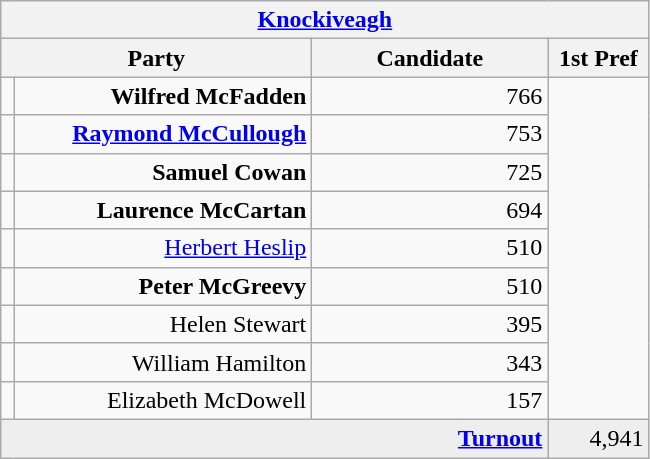<table class="wikitable">
<tr>
<th colspan="4" align="center"><a href='#'>Knockiveagh</a></th>
</tr>
<tr>
<th colspan="2" align="center" width=200>Party</th>
<th width=150>Candidate</th>
<th width=60>1st Pref</th>
</tr>
<tr>
<td></td>
<td align="right"><strong>Wilfred McFadden</strong></td>
<td align="right">766</td>
</tr>
<tr>
<td></td>
<td align="right"><strong><a href='#'>Raymond McCullough</a></strong></td>
<td align="right">753</td>
</tr>
<tr>
<td></td>
<td align="right"><strong>Samuel Cowan</strong></td>
<td align="right">725</td>
</tr>
<tr>
<td></td>
<td align="right"><strong>Laurence McCartan</strong></td>
<td align="right">694</td>
</tr>
<tr>
<td></td>
<td align="right"><a href='#'>Herbert Heslip</a></td>
<td align="right">510</td>
</tr>
<tr>
<td></td>
<td align="right"><strong>Peter McGreevy</strong></td>
<td align="right">510</td>
</tr>
<tr>
<td></td>
<td align="right">Helen Stewart</td>
<td align="right">395</td>
</tr>
<tr>
<td></td>
<td align="right">William Hamilton</td>
<td align="right">343</td>
</tr>
<tr>
<td></td>
<td align="right">Elizabeth McDowell</td>
<td align="right">157</td>
</tr>
<tr bgcolor="EEEEEE">
<td colspan=3 align="right"><strong><a href='#'>Turnout</a></strong></td>
<td align="right">4,941</td>
</tr>
</table>
